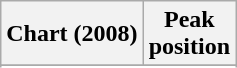<table class="wikitable sortable plainrowheaders" style="text-align:center">
<tr>
<th scope="col">Chart (2008)</th>
<th scope="col">Peak<br>position</th>
</tr>
<tr>
</tr>
<tr>
</tr>
</table>
